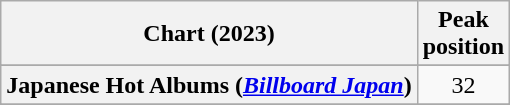<table class="wikitable sortable plainrowheaders" style="text-align:center">
<tr>
<th scope="col">Chart (2023)</th>
<th scope="col">Peak<br>position</th>
</tr>
<tr>
</tr>
<tr>
</tr>
<tr>
<th scope="row">Japanese Hot Albums (<em><a href='#'>Billboard Japan</a></em>)</th>
<td>32</td>
</tr>
<tr>
</tr>
<tr>
</tr>
<tr>
</tr>
<tr>
</tr>
</table>
